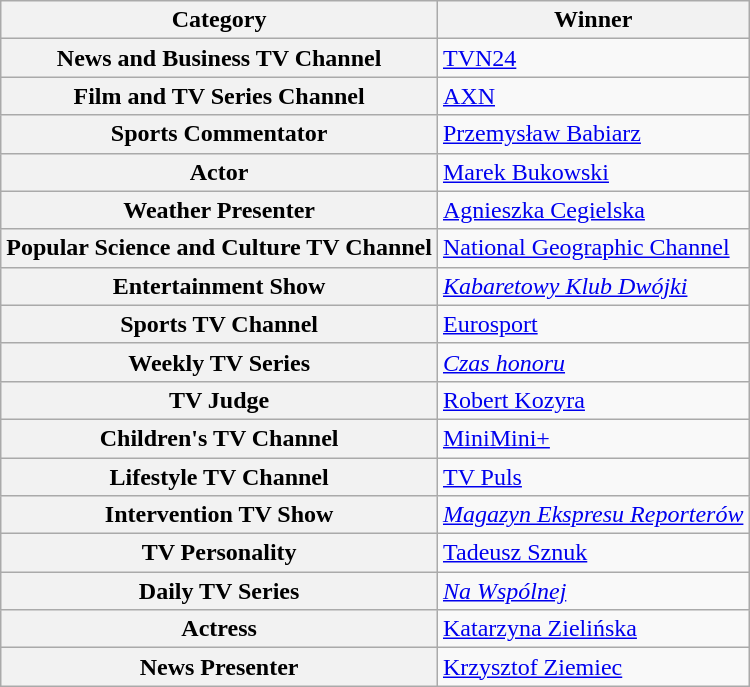<table class="wikitable">
<tr>
<th>Category</th>
<th>Winner</th>
</tr>
<tr>
<th scope="row">News and Business TV Channel</th>
<td><a href='#'>TVN24</a></td>
</tr>
<tr>
<th scope="row">Film and TV Series Channel</th>
<td><a href='#'>AXN</a></td>
</tr>
<tr>
<th scope="row">Sports Commentator</th>
<td><a href='#'>Przemysław Babiarz</a></td>
</tr>
<tr>
<th scope="row">Actor</th>
<td><a href='#'>Marek Bukowski</a></td>
</tr>
<tr>
<th scope="row">Weather Presenter</th>
<td><a href='#'>Agnieszka Cegielska</a></td>
</tr>
<tr>
<th scope="row">Popular Science and Culture TV Channel</th>
<td><a href='#'>National Geographic Channel</a></td>
</tr>
<tr>
<th scope="row">Entertainment Show</th>
<td><em><a href='#'>Kabaretowy Klub Dwójki</a></em></td>
</tr>
<tr>
<th scope="row">Sports TV Channel</th>
<td><a href='#'>Eurosport</a></td>
</tr>
<tr>
<th scope="row">Weekly TV Series</th>
<td><em><a href='#'>Czas honoru</a></em></td>
</tr>
<tr>
<th scope="row">TV Judge</th>
<td><a href='#'>Robert Kozyra</a></td>
</tr>
<tr>
<th scope="row">Children's TV Channel</th>
<td><a href='#'>MiniMini+</a></td>
</tr>
<tr>
<th scope="row">Lifestyle TV Channel</th>
<td><a href='#'>TV Puls</a></td>
</tr>
<tr>
<th scope="row">Intervention TV Show</th>
<td><em><a href='#'>Magazyn Ekspresu Reporterów</a></em></td>
</tr>
<tr>
<th scope="row">TV Personality</th>
<td><a href='#'>Tadeusz Sznuk</a></td>
</tr>
<tr>
<th scope="row">Daily TV Series</th>
<td><em><a href='#'>Na Wspólnej</a></em></td>
</tr>
<tr>
<th scope="row">Actress</th>
<td><a href='#'>Katarzyna Zielińska</a></td>
</tr>
<tr>
<th scope="row">News Presenter</th>
<td><a href='#'>Krzysztof Ziemiec</a></td>
</tr>
</table>
